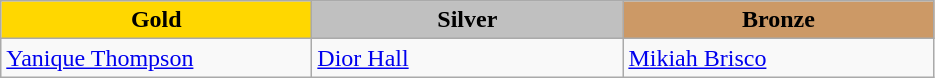<table class="wikitable" style="text-align:left">
<tr align="center">
<td width=200 bgcolor=gold><strong>Gold</strong></td>
<td width=200 bgcolor=silver><strong>Silver</strong></td>
<td width=200 bgcolor=CC9966><strong>Bronze</strong></td>
</tr>
<tr>
<td><a href='#'>Yanique Thompson</a><br></td>
<td><a href='#'>Dior Hall</a><br></td>
<td><a href='#'>Mikiah Brisco</a><br></td>
</tr>
</table>
